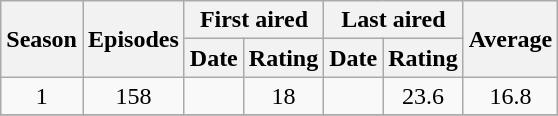<table class="wikitable" style="text-align: center">
<tr>
<th scope="col" rowspan="2">Season</th>
<th scope="col" rowspan="2" colspan="1">Episodes</th>
<th scope="col" colspan="2">First aired</th>
<th scope="col" colspan="2">Last aired</th>
<th scope="col" rowspan="2" colspan="1">Average</th>
</tr>
<tr>
<th scope="col">Date</th>
<th scope="col">Rating</th>
<th scope="col">Date</th>
<th scope="col">Rating</th>
</tr>
<tr>
<td>1</td>
<td>158</td>
<td></td>
<td>18</td>
<td></td>
<td>23.6</td>
<td>16.8</td>
</tr>
<tr>
</tr>
</table>
